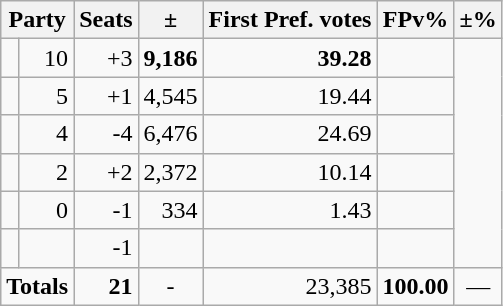<table class=wikitable>
<tr>
<th colspan=2 align=center>Party</th>
<th valign=top>Seats</th>
<th valign=top>±</th>
<th valign=top>First Pref. votes</th>
<th valign=top>FPv%</th>
<th valign=top>±%</th>
</tr>
<tr>
<td></td>
<td align=right>10</td>
<td align=right>+3</td>
<td align=right><strong>9,186</strong></td>
<td align=right><strong>39.28</strong></td>
<td align=right></td>
</tr>
<tr>
<td></td>
<td align=right>5</td>
<td align=right>+1</td>
<td align=right>4,545</td>
<td align=right>19.44</td>
<td align=right></td>
</tr>
<tr>
<td></td>
<td align=right>4</td>
<td align=right>-4</td>
<td align=right>6,476</td>
<td align=right>24.69</td>
<td align=right></td>
</tr>
<tr>
<td></td>
<td align=right>2</td>
<td align=right>+2</td>
<td align=right>2,372</td>
<td align=right>10.14</td>
<td align=right></td>
</tr>
<tr>
<td></td>
<td align=right>0</td>
<td align=right>-1</td>
<td align=right>334</td>
<td align=right>1.43</td>
<td align=right></td>
</tr>
<tr>
<td></td>
<td></td>
<td align=right>-1</td>
<td></td>
<td></td>
<td align=right></td>
</tr>
<tr>
<td colspan=2 align=center><strong>Totals</strong></td>
<td align=right><strong>21</strong></td>
<td align=center>-</td>
<td align=right>23,385</td>
<td align=center><strong>100.00</strong></td>
<td align=center>—</td>
</tr>
</table>
